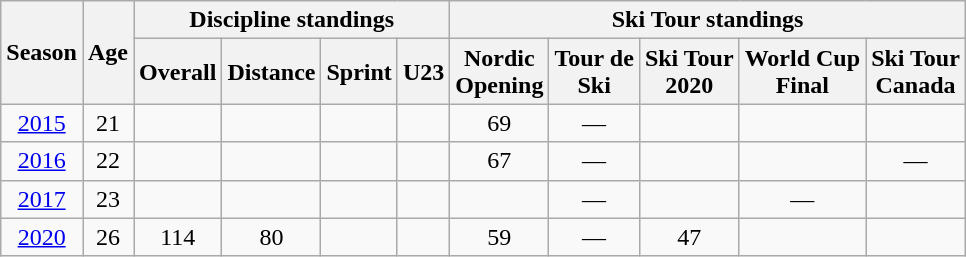<table class="wikitable" style="text-align: center;">
<tr>
<th rowspan="2" scope="col">Season</th>
<th rowspan="2" scope="col">Age</th>
<th colspan="4" scope="col">Discipline standings</th>
<th colspan="5" scope="col">Ski Tour standings</th>
</tr>
<tr>
<th scope="col">Overall</th>
<th scope="col">Distance</th>
<th scope="col">Sprint</th>
<th scope="col">U23</th>
<th scope="col">Nordic<br>Opening</th>
<th scope="col">Tour de<br>Ski</th>
<th scope="col">Ski Tour<br>2020</th>
<th scope="col">World Cup<br>Final</th>
<th scope="col">Ski Tour<br>Canada</th>
</tr>
<tr>
<td><a href='#'>2015</a></td>
<td>21</td>
<td></td>
<td></td>
<td></td>
<td></td>
<td>69</td>
<td>—</td>
<td></td>
<td></td>
<td></td>
</tr>
<tr>
<td><a href='#'>2016</a></td>
<td>22</td>
<td></td>
<td></td>
<td></td>
<td></td>
<td>67</td>
<td>—</td>
<td></td>
<td></td>
<td>—</td>
</tr>
<tr>
<td><a href='#'>2017</a></td>
<td>23</td>
<td></td>
<td></td>
<td></td>
<td></td>
<td></td>
<td>—</td>
<td></td>
<td>—</td>
<td></td>
</tr>
<tr>
<td><a href='#'>2020</a></td>
<td>26</td>
<td>114</td>
<td>80</td>
<td></td>
<td></td>
<td>59</td>
<td>—</td>
<td>47</td>
<td></td>
<td></td>
</tr>
</table>
